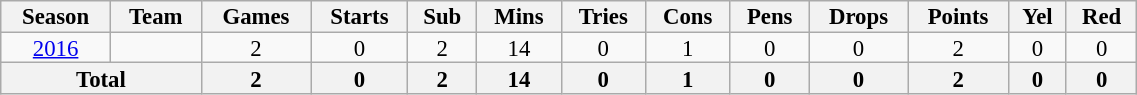<table class="wikitable" style="text-align:center; line-height:90%; font-size:95%; width:60%;">
<tr>
<th>Season</th>
<th>Team</th>
<th>Games</th>
<th>Starts</th>
<th>Sub</th>
<th>Mins</th>
<th>Tries</th>
<th>Cons</th>
<th>Pens</th>
<th>Drops</th>
<th>Points</th>
<th>Yel</th>
<th>Red</th>
</tr>
<tr>
<td><a href='#'>2016</a></td>
<td></td>
<td>2</td>
<td>0</td>
<td>2</td>
<td>14</td>
<td>0</td>
<td>1</td>
<td>0</td>
<td>0</td>
<td>2</td>
<td>0</td>
<td>0</td>
</tr>
<tr>
<th colspan="2">Total</th>
<th>2</th>
<th>0</th>
<th>2</th>
<th>14</th>
<th>0</th>
<th>1</th>
<th>0</th>
<th>0</th>
<th>2</th>
<th>0</th>
<th>0</th>
</tr>
</table>
